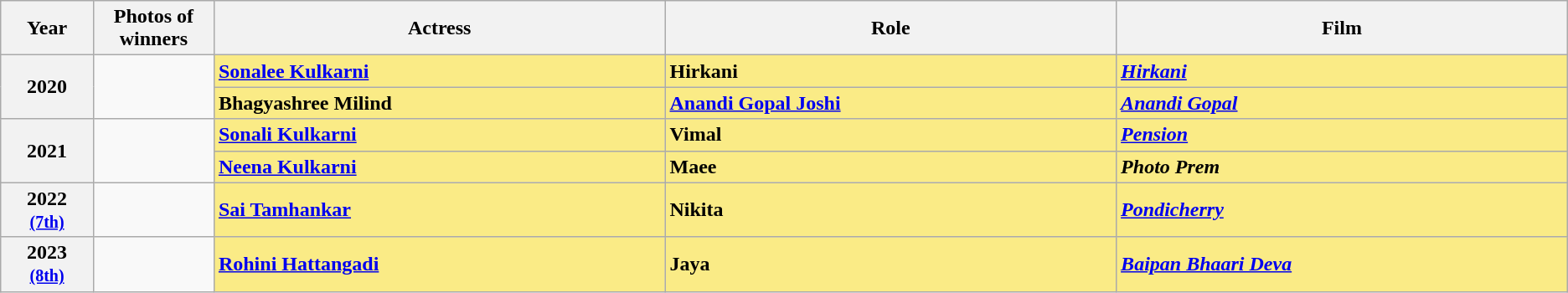<table class="wikitable sortable" style="text-align:left;">
<tr>
<th scope="col" style="width:3%; text-align:center;">Year</th>
<th scope="col" style="width:3%;text-align:center;">Photos of winners</th>
<th scope="col" style="width:15%;text-align:center;">Actress</th>
<th scope="col" style="width:15%;text-align:center;">Role</th>
<th scope="col" style="width:15%;text-align:center;">Film</th>
</tr>
<tr>
<th rowspan="2" scope="row" style="text-align:center">2020</th>
<td rowspan="2" style="text-align:center"></td>
<td style="background:#FAEB86;"><strong><a href='#'>Sonalee Kulkarni</a></strong></td>
<td style="background:#FAEB86;"><strong>Hirkani</strong></td>
<td style="background:#FAEB86;"><strong><em><a href='#'>Hirkani</a></em></strong></td>
</tr>
<tr>
<td style="background:#FAEB86;"><strong>Bhagyashree Milind</strong></td>
<td style="background:#FAEB86;"><strong><a href='#'>Anandi Gopal Joshi</a></strong></td>
<td style="background:#FAEB86;"><strong><em><a href='#'>Anandi Gopal</a></em></strong></td>
</tr>
<tr>
<th rowspan="2" scope="row" style="text-align:center">2021</th>
<td rowspan="2" style="text-align:center"><br></td>
<td style="background:#FAEB86;"><strong><a href='#'>Sonali Kulkarni</a></strong></td>
<td style="background:#FAEB86;"><strong> Vimal</strong></td>
<td style="background:#FAEB86;"><strong><em><a href='#'>Pension</a></em></strong></td>
</tr>
<tr>
<td style="background:#FAEB86;"><strong><a href='#'>Neena Kulkarni</a></strong></td>
<td style="background:#FAEB86;"><strong>Maee</strong></td>
<td style="background:#FAEB86;"><strong><em>Photo Prem</em></strong></td>
</tr>
<tr>
<th scope="row" style="text-align:center">2022<br><small><a href='#'>(7th)</a> </small></th>
<td rowspan=1 style="text-align:center"></td>
<td style="background:#FAEB86;"><strong><a href='#'>Sai Tamhankar</a></strong></td>
<td style="background:#FAEB86;"><strong>Nikita</strong></td>
<td style="background:#FAEB86;"><strong><em><a href='#'>Pondicherry</a></em></strong></td>
</tr>
<tr>
<th scope="row" style="text-align:center">2023<br><small><a href='#'>(8th)</a> </small></th>
<td rowspan=1 style="text-align:center"></td>
<td style="background:#FAEB86;"><strong><a href='#'>Rohini Hattangadi</a></strong></td>
<td style="background:#FAEB86;"><strong>Jaya</strong></td>
<td style="background:#FAEB86;"><strong><em><a href='#'>Baipan Bhaari Deva</a></em></strong></td>
</tr>
</table>
